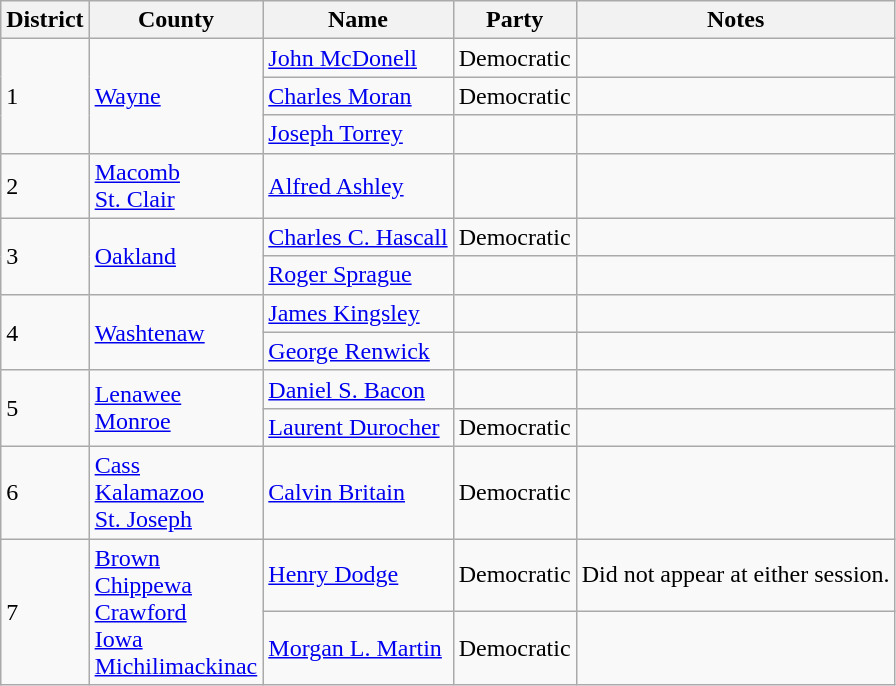<table class="wikitable sortable">
<tr>
<th>District</th>
<th>County</th>
<th>Name</th>
<th>Party</th>
<th>Notes</th>
</tr>
<tr>
<td rowspan="3">1</td>
<td rowspan="3"><a href='#'>Wayne</a></td>
<td><a href='#'>John McDonell</a></td>
<td>Democratic</td>
<td></td>
</tr>
<tr>
<td><a href='#'>Charles Moran</a></td>
<td>Democratic</td>
<td></td>
</tr>
<tr>
<td><a href='#'>Joseph Torrey</a></td>
<td></td>
<td></td>
</tr>
<tr>
<td>2</td>
<td><a href='#'>Macomb</a><br><a href='#'>St. Clair</a></td>
<td><a href='#'>Alfred Ashley</a></td>
<td></td>
<td></td>
</tr>
<tr>
<td rowspan="2">3</td>
<td rowspan="2"><a href='#'>Oakland</a></td>
<td><a href='#'>Charles C. Hascall</a></td>
<td>Democratic</td>
<td></td>
</tr>
<tr>
<td><a href='#'>Roger Sprague</a></td>
<td></td>
<td></td>
</tr>
<tr>
<td rowspan="2">4</td>
<td rowspan="2"><a href='#'>Washtenaw</a></td>
<td><a href='#'>James Kingsley</a></td>
<td></td>
<td></td>
</tr>
<tr>
<td><a href='#'>George Renwick</a></td>
<td></td>
<td></td>
</tr>
<tr>
<td rowspan="2">5</td>
<td rowspan="2"><a href='#'>Lenawee</a><br><a href='#'>Monroe</a></td>
<td><a href='#'>Daniel S. Bacon</a></td>
<td></td>
<td></td>
</tr>
<tr>
<td><a href='#'>Laurent Durocher</a></td>
<td>Democratic</td>
<td></td>
</tr>
<tr>
<td>6</td>
<td><a href='#'>Cass</a><br><a href='#'>Kalamazoo</a><br><a href='#'>St. Joseph</a></td>
<td><a href='#'>Calvin Britain</a></td>
<td>Democratic</td>
<td></td>
</tr>
<tr>
<td rowspan="2">7</td>
<td rowspan="2"><a href='#'>Brown</a><br><a href='#'>Chippewa</a><br><a href='#'>Crawford</a><br><a href='#'>Iowa</a><br><a href='#'>Michilimackinac</a></td>
<td><a href='#'>Henry Dodge</a></td>
<td>Democratic</td>
<td>Did not appear at either session.</td>
</tr>
<tr>
<td><a href='#'>Morgan L. Martin</a></td>
<td>Democratic</td>
<td></td>
</tr>
</table>
